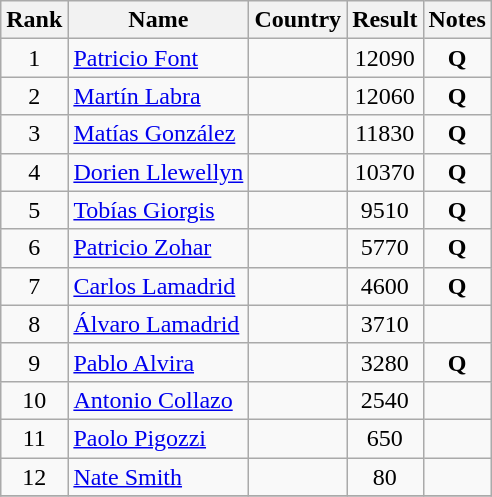<table class="wikitable sortable" style="text-align:center;">
<tr>
<th>Rank</th>
<th>Name</th>
<th>Country</th>
<th>Result</th>
<th>Notes</th>
</tr>
<tr>
<td>1</td>
<td align=left><a href='#'>Patricio Font</a></td>
<td align=left></td>
<td>12090</td>
<td><strong>Q</strong></td>
</tr>
<tr>
<td>2</td>
<td align=left><a href='#'>Martín Labra</a></td>
<td align=left></td>
<td>12060</td>
<td><strong>Q</strong></td>
</tr>
<tr>
<td>3</td>
<td align=left><a href='#'>Matías González</a></td>
<td align=left></td>
<td>11830</td>
<td><strong>Q</strong></td>
</tr>
<tr>
<td>4</td>
<td align=left><a href='#'>Dorien Llewellyn</a></td>
<td align=left></td>
<td>10370</td>
<td><strong>Q</strong></td>
</tr>
<tr>
<td>5</td>
<td align=left><a href='#'>Tobías Giorgis</a></td>
<td align=left></td>
<td>9510</td>
<td><strong>Q</strong></td>
</tr>
<tr>
<td>6</td>
<td align=left><a href='#'>Patricio Zohar</a></td>
<td align=left></td>
<td>5770</td>
<td><strong>Q</strong></td>
</tr>
<tr>
<td>7</td>
<td align=left><a href='#'>Carlos Lamadrid</a></td>
<td align=left></td>
<td>4600</td>
<td><strong>Q</strong></td>
</tr>
<tr>
<td>8</td>
<td align=left><a href='#'>Álvaro Lamadrid</a></td>
<td align=left></td>
<td>3710</td>
<td></td>
</tr>
<tr>
<td>9</td>
<td align=left><a href='#'>Pablo Alvira</a></td>
<td align=left></td>
<td>3280</td>
<td><strong>Q</strong></td>
</tr>
<tr>
<td>10</td>
<td align=left><a href='#'>Antonio Collazo</a></td>
<td align=left></td>
<td>2540</td>
<td></td>
</tr>
<tr>
<td>11</td>
<td align=left><a href='#'>Paolo Pigozzi</a></td>
<td align=left></td>
<td>650</td>
<td></td>
</tr>
<tr>
<td>12</td>
<td align=left><a href='#'>Nate Smith</a></td>
<td align=left></td>
<td>80</td>
<td></td>
</tr>
<tr>
</tr>
</table>
